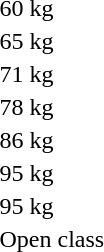<table>
<tr>
<td>60 kg</td>
<td></td>
<td></td>
<td><br> </td>
</tr>
<tr>
<td>65 kg</td>
<td></td>
<td></td>
<td><br></td>
</tr>
<tr>
<td>71 kg</td>
<td></td>
<td></td>
<td><br></td>
</tr>
<tr>
<td>78 kg</td>
<td></td>
<td></td>
<td><br></td>
</tr>
<tr>
<td>86 kg</td>
<td></td>
<td></td>
<td> <br> </td>
</tr>
<tr>
<td>95 kg</td>
<td></td>
<td></td>
<td> <br> </td>
</tr>
<tr>
<td>95 kg</td>
<td></td>
<td></td>
<td> <br> </td>
</tr>
<tr>
<td>Open class</td>
<td></td>
<td></td>
<td> <br> </td>
</tr>
</table>
